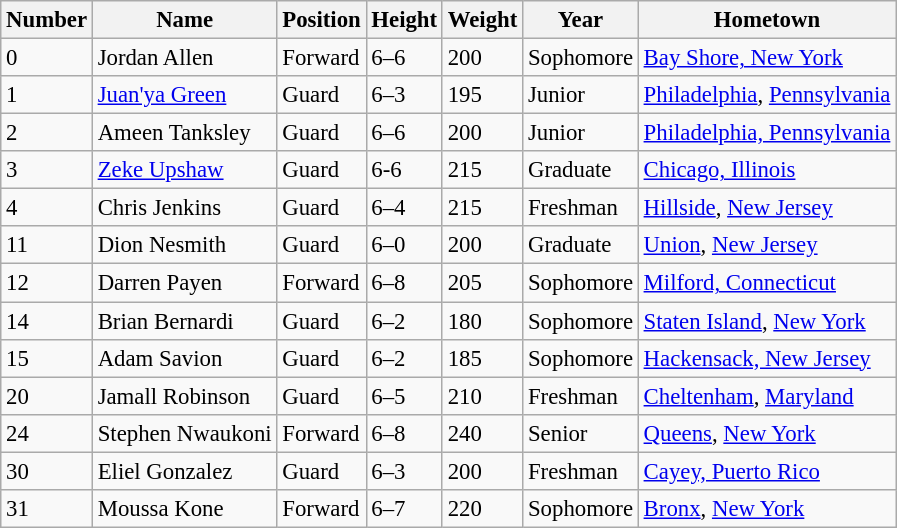<table class="wikitable sortable" style="font-size: 95%;">
<tr>
<th>Number</th>
<th>Name</th>
<th>Position</th>
<th>Height</th>
<th>Weight</th>
<th>Year</th>
<th>Hometown</th>
</tr>
<tr>
<td>0</td>
<td>Jordan Allen</td>
<td>Forward</td>
<td>6–6</td>
<td>200</td>
<td>Sophomore</td>
<td><a href='#'>Bay Shore, New York</a></td>
</tr>
<tr>
<td>1</td>
<td><a href='#'>Juan'ya Green</a></td>
<td>Guard</td>
<td>6–3</td>
<td>195</td>
<td>Junior</td>
<td><a href='#'>Philadelphia</a>, <a href='#'>Pennsylvania</a></td>
</tr>
<tr>
<td>2</td>
<td>Ameen Tanksley</td>
<td>Guard</td>
<td>6–6</td>
<td>200</td>
<td>Junior</td>
<td><a href='#'>Philadelphia, Pennsylvania</a></td>
</tr>
<tr>
<td>3</td>
<td><a href='#'>Zeke Upshaw</a></td>
<td>Guard</td>
<td>6-6</td>
<td>215</td>
<td>Graduate</td>
<td><a href='#'>Chicago, Illinois</a></td>
</tr>
<tr>
<td>4</td>
<td>Chris Jenkins</td>
<td>Guard</td>
<td>6–4</td>
<td>215</td>
<td>Freshman</td>
<td><a href='#'>Hillside</a>, <a href='#'>New Jersey</a></td>
</tr>
<tr>
<td>11</td>
<td>Dion Nesmith</td>
<td>Guard</td>
<td>6–0</td>
<td>200</td>
<td>Graduate</td>
<td><a href='#'>Union</a>, <a href='#'>New Jersey</a></td>
</tr>
<tr>
<td>12</td>
<td>Darren Payen</td>
<td>Forward</td>
<td>6–8</td>
<td>205</td>
<td>Sophomore</td>
<td><a href='#'>Milford, Connecticut</a></td>
</tr>
<tr>
<td>14</td>
<td>Brian Bernardi</td>
<td>Guard</td>
<td>6–2</td>
<td>180</td>
<td>Sophomore</td>
<td><a href='#'>Staten Island</a>, <a href='#'>New York</a></td>
</tr>
<tr>
<td>15</td>
<td>Adam Savion</td>
<td>Guard</td>
<td>6–2</td>
<td>185</td>
<td>Sophomore</td>
<td><a href='#'>Hackensack, New Jersey</a></td>
</tr>
<tr>
<td>20</td>
<td>Jamall Robinson</td>
<td>Guard</td>
<td>6–5</td>
<td>210</td>
<td>Freshman</td>
<td><a href='#'>Cheltenham</a>, <a href='#'>Maryland</a></td>
</tr>
<tr>
<td>24</td>
<td>Stephen Nwaukoni</td>
<td>Forward</td>
<td>6–8</td>
<td>240</td>
<td>Senior</td>
<td><a href='#'>Queens</a>, <a href='#'>New York</a></td>
</tr>
<tr>
<td>30</td>
<td>Eliel Gonzalez</td>
<td>Guard</td>
<td>6–3</td>
<td>200</td>
<td>Freshman</td>
<td><a href='#'>Cayey, Puerto Rico</a></td>
</tr>
<tr>
<td>31</td>
<td>Moussa Kone</td>
<td>Forward</td>
<td>6–7</td>
<td>220</td>
<td>Sophomore</td>
<td><a href='#'>Bronx</a>, <a href='#'>New York</a></td>
</tr>
</table>
